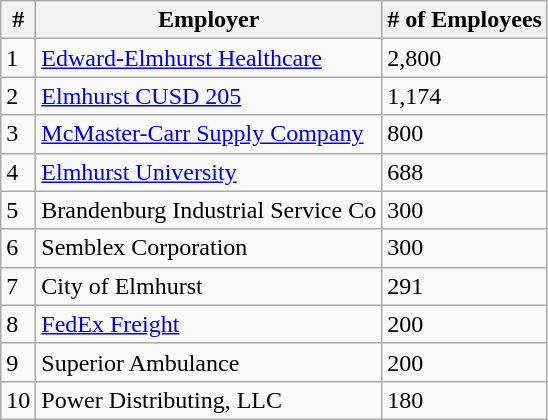<table class="wikitable">
<tr>
<th>#</th>
<th>Employer</th>
<th># of Employees</th>
</tr>
<tr>
<td>1</td>
<td><a href='#'>Edward-Elmhurst Healthcare</a></td>
<td>2,800</td>
</tr>
<tr>
<td>2</td>
<td><a href='#'>Elmhurst CUSD 205</a></td>
<td>1,174</td>
</tr>
<tr>
<td>3</td>
<td><a href='#'>McMaster-Carr Supply Company</a></td>
<td>800</td>
</tr>
<tr>
<td>4</td>
<td><a href='#'>Elmhurst University</a></td>
<td>688</td>
</tr>
<tr>
<td>5</td>
<td>Brandenburg Industrial Service Co</td>
<td>300</td>
</tr>
<tr>
<td>6</td>
<td>Semblex Corporation</td>
<td>300</td>
</tr>
<tr>
<td>7</td>
<td>City of Elmhurst</td>
<td>291</td>
</tr>
<tr>
<td>8</td>
<td><a href='#'>FedEx Freight</a></td>
<td>200</td>
</tr>
<tr>
<td>9</td>
<td>Superior Ambulance</td>
<td>200</td>
</tr>
<tr>
<td>10</td>
<td>Power Distributing, LLC</td>
<td>180</td>
</tr>
</table>
